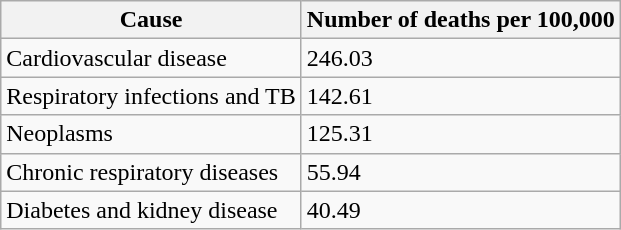<table class="wikitable">
<tr>
<th>Cause</th>
<th>Number of deaths per 100,000</th>
</tr>
<tr>
<td>Cardiovascular disease</td>
<td>246.03</td>
</tr>
<tr>
<td>Respiratory infections and TB</td>
<td>142.61</td>
</tr>
<tr>
<td>Neoplasms</td>
<td>125.31</td>
</tr>
<tr>
<td>Chronic respiratory diseases</td>
<td>55.94</td>
</tr>
<tr>
<td>Diabetes and kidney disease</td>
<td>40.49</td>
</tr>
</table>
